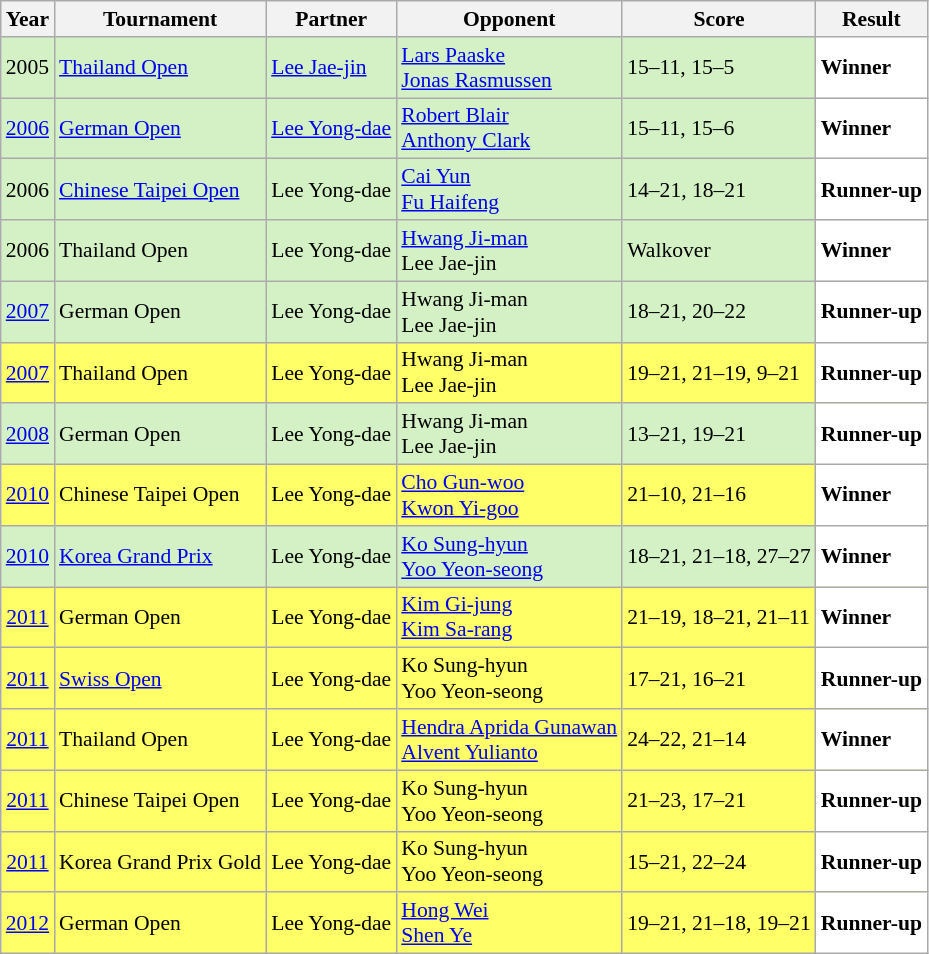<table class="sortable wikitable" style="font-size: 90%;">
<tr>
<th>Year</th>
<th>Tournament</th>
<th>Partner</th>
<th>Opponent</th>
<th>Score</th>
<th>Result</th>
</tr>
<tr style="background:#D4F1C5">
<td align="center">2005</td>
<td align="left"><a href='#'>Thailand Open</a></td>
<td align="left"> <a href='#'>Lee Jae-jin</a></td>
<td align="left"> <a href='#'>Lars Paaske</a> <br>  <a href='#'>Jonas Rasmussen</a></td>
<td align="left">15–11, 15–5</td>
<td style="text-align:left; background:white"> <strong>Winner</strong></td>
</tr>
<tr style="background:#D4F1C5">
<td align="center"><a href='#'>2006</a></td>
<td align="left"><a href='#'>German Open</a></td>
<td align="left"> <a href='#'>Lee Yong-dae</a></td>
<td align="left"> <a href='#'>Robert Blair</a> <br>  <a href='#'>Anthony Clark</a></td>
<td align="left">15–11, 15–6</td>
<td style="text-align:left; background:white"> <strong>Winner</strong></td>
</tr>
<tr style="background:#D4F1C5">
<td align="center">2006</td>
<td align="left"><a href='#'>Chinese Taipei Open</a></td>
<td align="left"> Lee Yong-dae</td>
<td align="left"> <a href='#'>Cai Yun</a> <br>  <a href='#'>Fu Haifeng</a></td>
<td align="left">14–21, 18–21</td>
<td style="text-align:left; background:white"> <strong>Runner-up</strong></td>
</tr>
<tr style="background:#D4F1C5">
<td align="center">2006</td>
<td align="left">Thailand Open</td>
<td align="left"> Lee Yong-dae</td>
<td align="left"> <a href='#'>Hwang Ji-man</a> <br>  Lee Jae-jin</td>
<td align="left">Walkover</td>
<td style="text-align:left; background:white"> <strong>Winner</strong></td>
</tr>
<tr style="background:#D4F1C5">
<td align="center"><a href='#'>2007</a></td>
<td align="left">German Open</td>
<td align="left"> Lee Yong-dae</td>
<td align="left"> Hwang Ji-man <br>  Lee Jae-jin</td>
<td align="left">18–21, 20–22</td>
<td style="text-align:left; background:white"> <strong>Runner-up</strong></td>
</tr>
<tr style="background:#FFFF67">
<td align="center"><a href='#'>2007</a></td>
<td align="left">Thailand Open</td>
<td align="left"> Lee Yong-dae</td>
<td align="left"> Hwang Ji-man <br>  Lee Jae-jin</td>
<td align="left">19–21, 21–19, 9–21</td>
<td style="text-align:left; background:white"> <strong>Runner-up</strong></td>
</tr>
<tr style="background:#D4F1C5">
<td align="center"><a href='#'>2008</a></td>
<td align="left">German Open</td>
<td align="left"> Lee Yong-dae</td>
<td align="left"> Hwang Ji-man <br>  Lee Jae-jin</td>
<td align="left">13–21, 19–21</td>
<td style="text-align:left; background:white"> <strong>Runner-up</strong></td>
</tr>
<tr style="background:#FFFF67">
<td align="center"><a href='#'>2010</a></td>
<td align="left">Chinese Taipei Open</td>
<td align="left"> Lee Yong-dae</td>
<td align="left"> <a href='#'>Cho Gun-woo</a> <br>  <a href='#'>Kwon Yi-goo</a></td>
<td align="left">21–10, 21–16</td>
<td style="text-align:left; background:white"> <strong>Winner</strong></td>
</tr>
<tr style="background:#D4F1C5">
<td align="center"><a href='#'>2010</a></td>
<td align="left"><a href='#'>Korea Grand Prix</a></td>
<td align="left"> Lee Yong-dae</td>
<td align="left"> <a href='#'>Ko Sung-hyun</a> <br>  <a href='#'>Yoo Yeon-seong</a></td>
<td align="left">18–21, 21–18, 27–27</td>
<td style="text-align:left; background:white"> <strong>Winner</strong></td>
</tr>
<tr style="background:#FFFF67">
<td align="center"><a href='#'>2011</a></td>
<td align="left">German Open</td>
<td align="left"> Lee Yong-dae</td>
<td align="left"> <a href='#'>Kim Gi-jung</a> <br>  <a href='#'>Kim Sa-rang</a></td>
<td align="left">21–19, 18–21, 21–11</td>
<td style="text-align:left; background:white"> <strong>Winner</strong></td>
</tr>
<tr style="background:#FFFF67">
<td align="center"><a href='#'>2011</a></td>
<td align="left"><a href='#'>Swiss Open</a></td>
<td align="left"> Lee Yong-dae</td>
<td align="left"> Ko Sung-hyun <br>  Yoo Yeon-seong</td>
<td align="left">17–21, 16–21</td>
<td style="text-align:left; background:white"> <strong>Runner-up</strong></td>
</tr>
<tr style="background:#FFFF67">
<td align="center"><a href='#'>2011</a></td>
<td align="left">Thailand Open</td>
<td align="left"> Lee Yong-dae</td>
<td align="left"> <a href='#'>Hendra Aprida Gunawan</a> <br>  <a href='#'>Alvent Yulianto</a></td>
<td align="left">24–22, 21–14</td>
<td style="text-align:left; background:white"> <strong>Winner</strong></td>
</tr>
<tr style="background:#FFFF67">
<td align="center"><a href='#'>2011</a></td>
<td align="left">Chinese Taipei Open</td>
<td align="left"> Lee Yong-dae</td>
<td align="left"> Ko Sung-hyun <br>  Yoo Yeon-seong</td>
<td align="left">21–23, 17–21</td>
<td style="text-align:left; background:white"> <strong>Runner-up</strong></td>
</tr>
<tr style="background:#FFFF67">
<td align="center"><a href='#'>2011</a></td>
<td align="left">Korea Grand Prix Gold</td>
<td align="left"> Lee Yong-dae</td>
<td align="left"> Ko Sung-hyun <br>  Yoo Yeon-seong</td>
<td align="left">15–21, 22–24</td>
<td style="text-align:left; background:white"> <strong>Runner-up</strong></td>
</tr>
<tr style="background:#FFFF67">
<td align="center"><a href='#'>2012</a></td>
<td align="left">German Open</td>
<td align="left"> Lee Yong-dae</td>
<td align="left"> <a href='#'>Hong Wei</a> <br>  <a href='#'>Shen Ye</a></td>
<td align="left">19–21, 21–18, 19–21</td>
<td style="text-align:left; background:white"> <strong>Runner-up</strong></td>
</tr>
</table>
